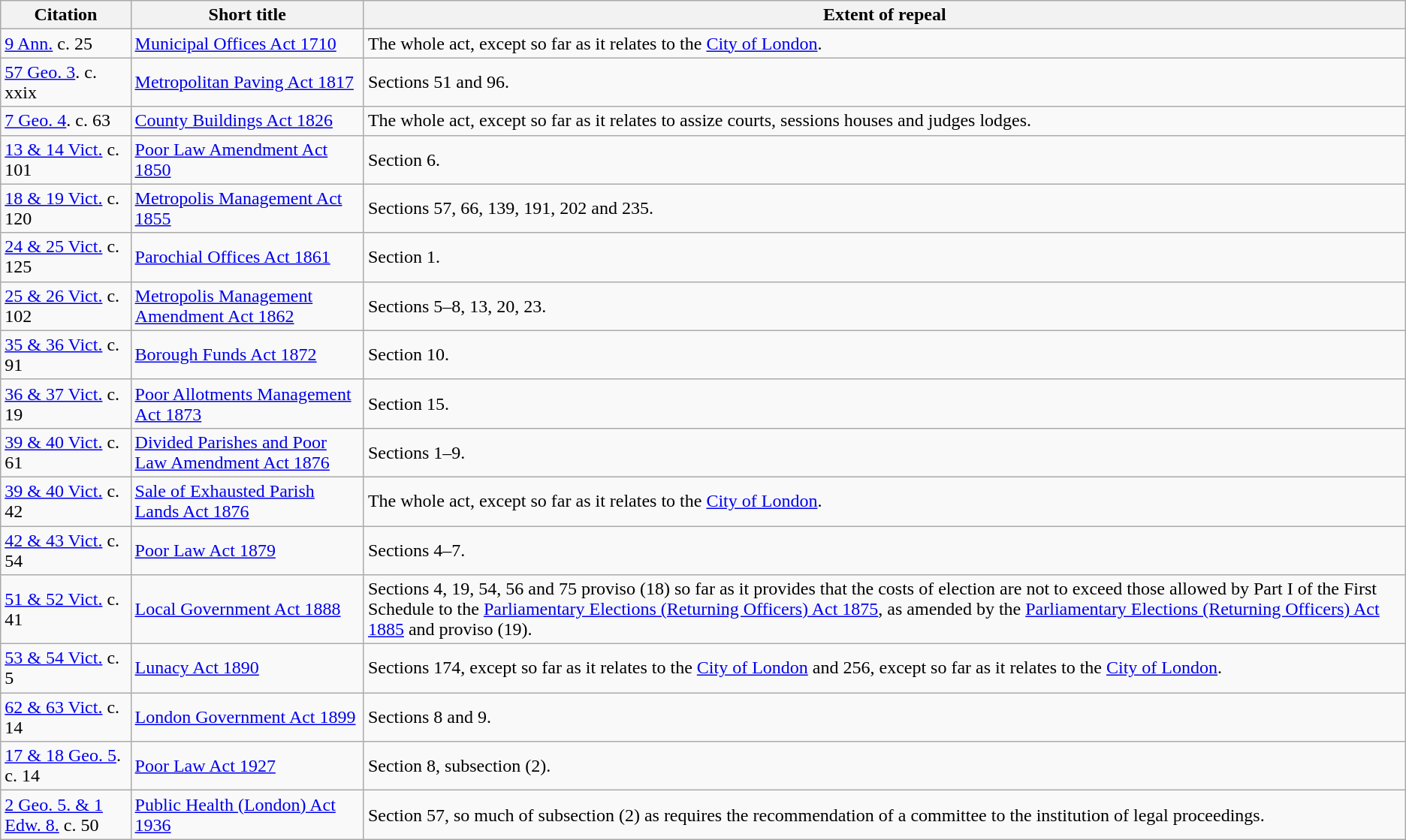<table class="wikitable">
<tr>
<th>Citation</th>
<th>Short title</th>
<th>Extent of repeal</th>
</tr>
<tr>
<td><a href='#'>9 Ann.</a> c. 25</td>
<td><a href='#'>Municipal Offices Act 1710</a></td>
<td>The whole act, except so far as it relates to the <a href='#'>City of London</a>.</td>
</tr>
<tr>
<td><a href='#'>57 Geo. 3</a>. c. xxix</td>
<td><a href='#'>Metropolitan Paving Act 1817</a></td>
<td>Sections 51 and 96.</td>
</tr>
<tr>
<td><a href='#'>7 Geo. 4</a>. c. 63</td>
<td><a href='#'>County Buildings Act 1826</a></td>
<td>The whole act, except so far as it relates to assize courts, sessions houses and judges lodges.</td>
</tr>
<tr>
<td><a href='#'>13 & 14 Vict.</a> c. 101</td>
<td><a href='#'>Poor Law Amendment Act 1850</a></td>
<td>Section 6.</td>
</tr>
<tr>
<td><a href='#'>18 & 19 Vict.</a> c. 120</td>
<td><a href='#'>Metropolis Management Act 1855</a></td>
<td>Sections 57, 66, 139, 191, 202 and 235.</td>
</tr>
<tr>
<td><a href='#'>24 & 25 Vict.</a> c. 125</td>
<td><a href='#'>Parochial Offices Act 1861</a></td>
<td>Section 1.</td>
</tr>
<tr>
<td><a href='#'>25 & 26 Vict.</a> c. 102</td>
<td><a href='#'>Metropolis Management Amendment Act 1862</a></td>
<td>Sections 5–8, 13, 20, 23.</td>
</tr>
<tr>
<td><a href='#'>35 & 36 Vict.</a> c. 91</td>
<td><a href='#'>Borough Funds Act 1872</a></td>
<td>Section 10.</td>
</tr>
<tr>
<td><a href='#'>36 & 37 Vict.</a> c. 19</td>
<td><a href='#'>Poor Allotments Management Act 1873</a></td>
<td>Section 15.</td>
</tr>
<tr>
<td><a href='#'>39 & 40 Vict.</a> c. 61</td>
<td><a href='#'>Divided Parishes and Poor Law Amendment Act 1876</a></td>
<td>Sections 1–9.</td>
</tr>
<tr>
<td><a href='#'>39 & 40 Vict.</a> c. 42</td>
<td><a href='#'>Sale of Exhausted Parish Lands Act 1876</a></td>
<td>The whole act, except so far as it relates to the <a href='#'>City of London</a>.</td>
</tr>
<tr>
<td><a href='#'>42 & 43 Vict.</a> c. 54</td>
<td><a href='#'>Poor Law Act 1879</a></td>
<td>Sections 4–7.</td>
</tr>
<tr>
<td><a href='#'>51 & 52 Vict.</a> c. 41</td>
<td><a href='#'>Local Government Act 1888</a></td>
<td>Sections 4, 19, 54, 56 and 75 proviso (18) so far as it provides that the costs of election are not to exceed those allowed by Part I of the First Schedule to the <a href='#'>Parliamentary Elections (Returning Officers) Act 1875</a>, as amended by the <a href='#'>Parliamentary Elections (Returning Officers) Act 1885</a> and proviso (19).</td>
</tr>
<tr>
<td><a href='#'>53 & 54 Vict.</a> c. 5</td>
<td><a href='#'>Lunacy Act 1890</a></td>
<td>Sections 174, except so far as it relates to the <a href='#'>City of London</a> and 256, except so far as it relates to the <a href='#'>City of London</a>.</td>
</tr>
<tr>
<td><a href='#'>62 & 63 Vict.</a> c. 14</td>
<td><a href='#'>London Government Act 1899</a></td>
<td>Sections 8 and 9.</td>
</tr>
<tr>
<td><a href='#'>17 & 18 Geo. 5</a>. c. 14</td>
<td><a href='#'>Poor Law Act 1927</a></td>
<td>Section 8, subsection (2).</td>
</tr>
<tr>
<td><a href='#'>2 Geo. 5. & 1 Edw. 8.</a> c. 50</td>
<td><a href='#'>Public Health (London) Act 1936</a></td>
<td>Section 57, so much of subsection (2) as requires the recommendation of a committee to the institution of legal proceedings.</td>
</tr>
</table>
